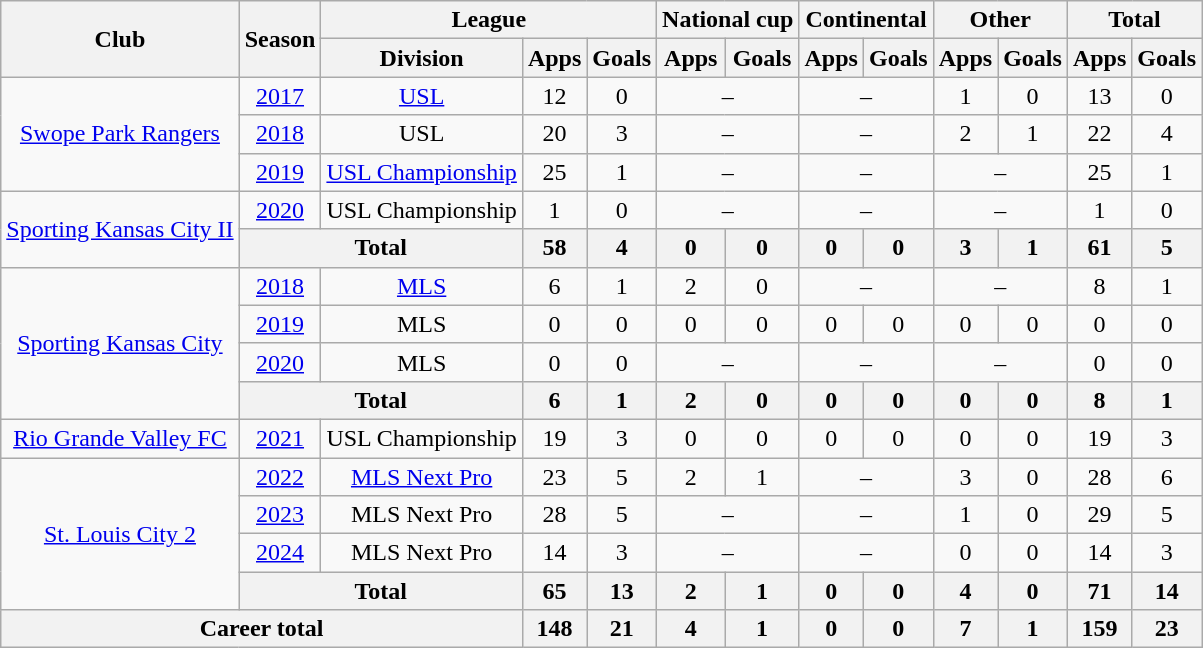<table class="wikitable" style="text-align: center;">
<tr>
<th rowspan="2">Club</th>
<th rowspan="2">Season</th>
<th colspan="3">League</th>
<th colspan="2">National cup</th>
<th colspan="2">Continental</th>
<th colspan="2">Other</th>
<th colspan="2">Total</th>
</tr>
<tr>
<th>Division</th>
<th>Apps</th>
<th>Goals</th>
<th>Apps</th>
<th>Goals</th>
<th>Apps</th>
<th>Goals</th>
<th>Apps</th>
<th>Goals</th>
<th>Apps</th>
<th>Goals</th>
</tr>
<tr>
<td rowspan="3"><a href='#'>Swope Park Rangers</a></td>
<td><a href='#'>2017</a></td>
<td><a href='#'>USL</a></td>
<td>12</td>
<td>0</td>
<td colspan="2">–</td>
<td colspan="2">–</td>
<td>1</td>
<td>0</td>
<td>13</td>
<td>0</td>
</tr>
<tr>
<td><a href='#'>2018</a></td>
<td>USL</td>
<td>20</td>
<td>3</td>
<td colspan="2">–</td>
<td colspan="2">–</td>
<td>2</td>
<td>1</td>
<td>22</td>
<td>4</td>
</tr>
<tr>
<td><a href='#'>2019</a></td>
<td><a href='#'>USL Championship</a></td>
<td>25</td>
<td>1</td>
<td colspan="2">–</td>
<td colspan="2">–</td>
<td colspan="2">–</td>
<td>25</td>
<td>1</td>
</tr>
<tr>
<td rowspan="2"><a href='#'>Sporting Kansas City II</a></td>
<td><a href='#'>2020</a></td>
<td>USL Championship</td>
<td>1</td>
<td>0</td>
<td colspan="2">–</td>
<td colspan="2">–</td>
<td colspan="2">–</td>
<td>1</td>
<td>0</td>
</tr>
<tr>
<th colspan="2">Total</th>
<th>58</th>
<th>4</th>
<th>0</th>
<th>0</th>
<th>0</th>
<th>0</th>
<th>3</th>
<th>1</th>
<th>61</th>
<th>5</th>
</tr>
<tr>
<td rowspan="4"><a href='#'>Sporting Kansas City</a></td>
<td><a href='#'>2018</a></td>
<td><a href='#'>MLS</a></td>
<td>6</td>
<td>1</td>
<td>2</td>
<td>0</td>
<td colspan="2">–</td>
<td colspan="2">–</td>
<td>8</td>
<td>1</td>
</tr>
<tr>
<td><a href='#'>2019</a></td>
<td>MLS</td>
<td>0</td>
<td>0</td>
<td>0</td>
<td>0</td>
<td>0</td>
<td>0</td>
<td>0</td>
<td>0</td>
<td>0</td>
<td>0</td>
</tr>
<tr>
<td><a href='#'>2020</a></td>
<td>MLS</td>
<td>0</td>
<td>0</td>
<td colspan="2">–</td>
<td colspan="2">–</td>
<td colspan="2">–</td>
<td>0</td>
<td>0</td>
</tr>
<tr>
<th colspan="2">Total</th>
<th>6</th>
<th>1</th>
<th>2</th>
<th>0</th>
<th>0</th>
<th>0</th>
<th>0</th>
<th>0</th>
<th>8</th>
<th>1</th>
</tr>
<tr>
<td><a href='#'>Rio Grande Valley FC</a></td>
<td><a href='#'>2021</a></td>
<td>USL Championship</td>
<td>19</td>
<td>3</td>
<td>0</td>
<td>0</td>
<td>0</td>
<td>0</td>
<td>0</td>
<td>0</td>
<td>19</td>
<td>3</td>
</tr>
<tr>
<td rowspan="4"><a href='#'>St. Louis City 2</a></td>
<td><a href='#'>2022</a></td>
<td><a href='#'>MLS Next Pro</a></td>
<td>23</td>
<td>5</td>
<td>2</td>
<td>1</td>
<td colspan="2">–</td>
<td>3</td>
<td>0</td>
<td>28</td>
<td>6</td>
</tr>
<tr>
<td><a href='#'>2023</a></td>
<td>MLS Next Pro</td>
<td>28</td>
<td>5</td>
<td colspan="2">–</td>
<td colspan="2">–</td>
<td>1</td>
<td>0</td>
<td>29</td>
<td>5</td>
</tr>
<tr>
<td><a href='#'>2024</a></td>
<td>MLS Next Pro</td>
<td>14</td>
<td>3</td>
<td colspan="2">–</td>
<td colspan="2">–</td>
<td>0</td>
<td>0</td>
<td>14</td>
<td>3</td>
</tr>
<tr>
<th colspan="2">Total</th>
<th>65</th>
<th>13</th>
<th>2</th>
<th>1</th>
<th>0</th>
<th>0</th>
<th>4</th>
<th>0</th>
<th>71</th>
<th>14</th>
</tr>
<tr>
<th colspan="3">Career total</th>
<th>148</th>
<th>21</th>
<th>4</th>
<th>1</th>
<th>0</th>
<th>0</th>
<th>7</th>
<th>1</th>
<th>159</th>
<th>23</th>
</tr>
</table>
